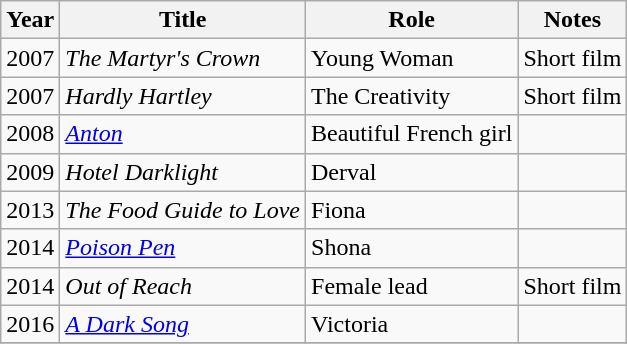<table class="wikitable sortable">
<tr>
<th>Year</th>
<th>Title</th>
<th>Role</th>
<th class="unsortable">Notes</th>
</tr>
<tr>
<td>2007</td>
<td><em>The Martyr's Crown</em></td>
<td>Young Woman</td>
<td>Short film</td>
</tr>
<tr>
<td>2007</td>
<td><em>Hardly Hartley</em></td>
<td>The Creativity</td>
<td>Short film</td>
</tr>
<tr>
<td>2008</td>
<td><em><a href='#'>Anton</a></em></td>
<td>Beautiful French girl</td>
<td></td>
</tr>
<tr>
<td>2009</td>
<td><em>Hotel Darklight</em></td>
<td>Derval</td>
<td></td>
</tr>
<tr>
<td>2013</td>
<td><em>The Food Guide to Love</em></td>
<td>Fiona</td>
<td></td>
</tr>
<tr>
<td>2014</td>
<td><em><a href='#'>Poison Pen</a></em></td>
<td>Shona</td>
<td></td>
</tr>
<tr>
<td>2014</td>
<td><em>Out of Reach</em></td>
<td>Female lead</td>
<td>Short film</td>
</tr>
<tr>
<td>2016</td>
<td><em><a href='#'>A Dark Song</a></em></td>
<td>Victoria</td>
<td></td>
</tr>
<tr>
</tr>
</table>
